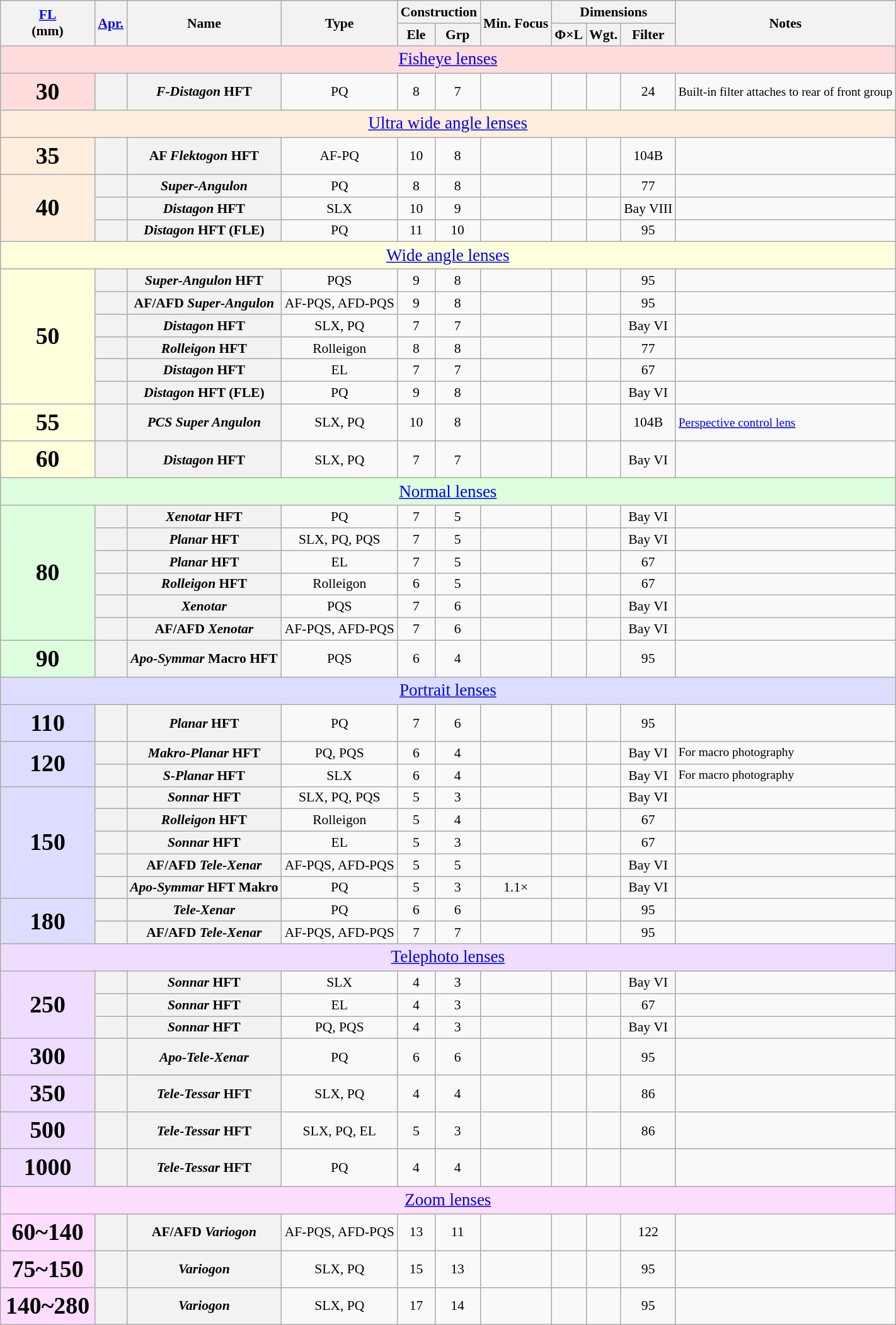<table class="wikitable sortable" style="font-size:90%;text-align:center;">
<tr>
<th rowspan=2><a href='#'>FL</a><br>(mm)</th>
<th rowspan=2><a href='#'>Apr.</a></th>
<th rowspan=2>Name</th>
<th rowspan=2>Type</th>
<th colspan=2>Construction</th>
<th rowspan=2>Min. Focus</th>
<th colspan=3>Dimensions</th>
<th rowspan=2 class="unsortable">Notes</th>
</tr>
<tr>
<th>Ele</th>
<th>Grp</th>
<th>Φ×L</th>
<th>Wgt.</th>
<th>Filter</th>
</tr>
<tr>
<td colspan=12 style="font-size:125%;background:#fdd;" data-sort-value="zzza"><a href='#'>Fisheye lenses</a></td>
</tr>
<tr>
<th style="background:#fdd;font-size:175%;">30</th>
<th></th>
<th><em>F-Distagon</em> HFT</th>
<td>PQ</td>
<td>8</td>
<td>7</td>
<td></td>
<td></td>
<td></td>
<td>24</td>
<td style="font-size:90%;text-align:left">Built-in filter attaches to rear of front group</td>
</tr>
<tr>
<td colspan=12 style="font-size:125%;background:#fed;" data-sort-value="zzzb"><a href='#'>Ultra wide angle lenses</a></td>
</tr>
<tr>
<th style="background:#fed;font-size:175%;">35</th>
<th></th>
<th>AF <em>Flektogon</em> HFT</th>
<td>AF-PQ</td>
<td>10</td>
<td>8</td>
<td></td>
<td></td>
<td></td>
<td>104B</td>
<td style="font-size:90%;text-align:left"></td>
</tr>
<tr>
<th style="background:#fed;font-size:175%;" rowspan=3>40</th>
<th></th>
<th><em>Super-Angulon</em></th>
<td>PQ</td>
<td>8</td>
<td>8</td>
<td></td>
<td></td>
<td></td>
<td>77</td>
<td style="font-size:90%;text-align:left"></td>
</tr>
<tr>
<th></th>
<th><em>Distagon</em> HFT</th>
<td>SLX</td>
<td>10</td>
<td>9</td>
<td></td>
<td></td>
<td></td>
<td>Bay VIII</td>
<td style="font-size:90%;text-align:left"></td>
</tr>
<tr>
<th></th>
<th><em>Distagon</em> HFT (FLE)</th>
<td>PQ</td>
<td>11</td>
<td>10</td>
<td></td>
<td></td>
<td></td>
<td>95</td>
<td style="font-size:90%;text-align:left"></td>
</tr>
<tr>
<td colspan=12 style="font-size:125%;background:#ffd;" data-sort-value="zzzc"><a href='#'>Wide angle lenses</a></td>
</tr>
<tr>
<th style="background:#ffd;font-size:175%;" rowspan=6>50</th>
<th></th>
<th><em>Super-Angulon</em> HFT</th>
<td>PQS</td>
<td>9</td>
<td>8</td>
<td></td>
<td></td>
<td></td>
<td>95</td>
<td style="font-size:90%;text-align:left"></td>
</tr>
<tr>
<th></th>
<th>AF/AFD <em>Super-Angulon</em></th>
<td>AF-PQS, AFD-PQS</td>
<td>9</td>
<td>8</td>
<td></td>
<td></td>
<td></td>
<td>95</td>
<td style="font-size:90%;text-align:left"></td>
</tr>
<tr>
<th></th>
<th><em>Distagon</em> HFT</th>
<td>SLX, PQ</td>
<td>7</td>
<td>7</td>
<td></td>
<td></td>
<td></td>
<td>Bay VI</td>
<td style="font-size:90%;text-align:left"></td>
</tr>
<tr>
<th></th>
<th><em>Rolleigon</em> HFT</th>
<td>Rolleigon</td>
<td>8</td>
<td>8</td>
<td></td>
<td></td>
<td></td>
<td>77</td>
<td style="font-size:90%;text-align:left"></td>
</tr>
<tr>
<th></th>
<th><em>Distagon</em> HFT</th>
<td>EL</td>
<td>7</td>
<td>7</td>
<td></td>
<td></td>
<td></td>
<td>67</td>
<td style="font-size:90%;text-align:left"></td>
</tr>
<tr>
<th></th>
<th><em>Distagon</em> HFT (FLE)</th>
<td>PQ</td>
<td>9</td>
<td>8</td>
<td></td>
<td></td>
<td></td>
<td>Bay VI</td>
<td style="font-size:90%;text-align:left"></td>
</tr>
<tr>
<th style="background:#ffd;font-size:175%;">55</th>
<th></th>
<th><em>PCS Super Angulon</em></th>
<td>SLX, PQ</td>
<td>10</td>
<td>8</td>
<td></td>
<td></td>
<td></td>
<td>104B</td>
<td style="font-size:90%;text-align:left"><a href='#'>Perspective control lens</a></td>
</tr>
<tr>
<th style="background:#ffd;font-size:175%;">60</th>
<th></th>
<th><em>Distagon</em> HFT</th>
<td>SLX, PQ</td>
<td>7</td>
<td>7</td>
<td></td>
<td></td>
<td></td>
<td>Bay VI</td>
<td style="font-size:90%;text-align:left"></td>
</tr>
<tr>
<td colspan=12 style="font-size:125%;background:#dfd;" data-sort-value="zzzd"><a href='#'>Normal lenses</a></td>
</tr>
<tr>
<th style="background:#dfd;font-size:175%;" rowspan=6>80</th>
<th></th>
<th><em>Xenotar</em> HFT</th>
<td>PQ</td>
<td>7</td>
<td>5</td>
<td></td>
<td></td>
<td></td>
<td>Bay VI</td>
<td style="font-size:90%;text-align:left"></td>
</tr>
<tr>
<th></th>
<th><em>Planar</em> HFT</th>
<td>SLX, PQ, PQS</td>
<td>7</td>
<td>5</td>
<td></td>
<td></td>
<td></td>
<td>Bay VI</td>
<td style="font-size:90%;text-align:left"></td>
</tr>
<tr>
<th></th>
<th><em>Planar</em> HFT</th>
<td>EL</td>
<td>7</td>
<td>5</td>
<td></td>
<td></td>
<td></td>
<td>67</td>
<td style="font-size:90%;text-align:left"></td>
</tr>
<tr>
<th></th>
<th><em>Rolleigon</em> HFT</th>
<td>Rolleigon</td>
<td>6</td>
<td>5</td>
<td></td>
<td></td>
<td></td>
<td>67</td>
<td style="font-size:90%;text-align:left"></td>
</tr>
<tr>
<th></th>
<th><em>Xenotar</em></th>
<td>PQS</td>
<td>7</td>
<td>6</td>
<td></td>
<td></td>
<td></td>
<td>Bay VI</td>
<td style="font-size:90%;text-align:left"></td>
</tr>
<tr>
<th></th>
<th>AF/AFD <em>Xenotar</em></th>
<td>AF-PQS, AFD-PQS</td>
<td>7</td>
<td>6</td>
<td></td>
<td></td>
<td></td>
<td>Bay VI</td>
<td style="font-size:90%;text-align:left"></td>
</tr>
<tr>
<th style="background:#dfd;font-size:175%;">90</th>
<th></th>
<th><em>Apo-Symmar</em> Macro HFT</th>
<td>PQS</td>
<td>6</td>
<td>4</td>
<td></td>
<td></td>
<td></td>
<td>95</td>
<td style="font-size:90%;text-align:left"></td>
</tr>
<tr>
<td colspan=12 style="font-size:125%;background:#ddf;" data-sort-value="zzze"><a href='#'>Portrait lenses</a></td>
</tr>
<tr>
<th style="background:#ddf;font-size:175%;">110</th>
<th></th>
<th><em>Planar</em> HFT</th>
<td>PQ</td>
<td>7</td>
<td>6</td>
<td></td>
<td></td>
<td></td>
<td>95</td>
<td style="font-size:90%;text-align:left"></td>
</tr>
<tr>
<th style="background:#ddf;font-size:175%;" rowspan=2>120</th>
<th></th>
<th><em>Makro-Planar</em> HFT</th>
<td>PQ, PQS</td>
<td>6</td>
<td>4</td>
<td></td>
<td></td>
<td></td>
<td>Bay VI</td>
<td style="font-size:90%;text-align:left">For macro photography</td>
</tr>
<tr>
<th></th>
<th><em>S-Planar</em> HFT</th>
<td>SLX</td>
<td>6</td>
<td>4</td>
<td></td>
<td></td>
<td></td>
<td>Bay VI</td>
<td style="font-size:90%;text-align:left">For macro photography</td>
</tr>
<tr>
<th style="background:#ddf;font-size:175%;" rowspan=5>150</th>
<th></th>
<th><em>Sonnar</em> HFT</th>
<td>SLX, PQ, PQS</td>
<td>5</td>
<td>3</td>
<td></td>
<td></td>
<td></td>
<td>Bay VI</td>
<td style="font-size:90%;text-align:left"></td>
</tr>
<tr>
<th></th>
<th><em>Rolleigon</em> HFT</th>
<td>Rolleigon</td>
<td>5</td>
<td>4</td>
<td></td>
<td></td>
<td></td>
<td>67</td>
<td style="font-size:90%;text-align:left"></td>
</tr>
<tr>
<th></th>
<th><em>Sonnar</em> HFT</th>
<td>EL</td>
<td>5</td>
<td>3</td>
<td></td>
<td></td>
<td></td>
<td>67</td>
<td style="font-size:90%;text-align:left"></td>
</tr>
<tr>
<th></th>
<th>AF/AFD <em>Tele-Xenar</em></th>
<td>AF-PQS, AFD-PQS</td>
<td>5</td>
<td>5</td>
<td></td>
<td></td>
<td></td>
<td>Bay VI</td>
<td style="font-size:90%;text-align:left"></td>
</tr>
<tr>
<th></th>
<th><em>Apo-Symmar</em> HFT Makro</th>
<td>PQ</td>
<td>5</td>
<td>3</td>
<td>1.1×</td>
<td></td>
<td></td>
<td>Bay VI</td>
<td style="font-size:90%;text-align:left"></td>
</tr>
<tr>
<th style="background:#ddf;font-size:175%;" rowspan=2>180</th>
<th></th>
<th><em>Tele-Xenar</em></th>
<td>PQ</td>
<td>6</td>
<td>6</td>
<td></td>
<td></td>
<td></td>
<td>95</td>
<td style="font-size:90%;text-align:left"></td>
</tr>
<tr>
<th></th>
<th>AF/AFD <em>Tele-Xenar</em></th>
<td>AF-PQS, AFD-PQS</td>
<td>7</td>
<td>7</td>
<td></td>
<td></td>
<td></td>
<td>95</td>
<td style="font-size:90%;text-align:left"></td>
</tr>
<tr>
<td colspan=12 style="font-size:125%;background:#edf;" data-sort-value="zzze"><a href='#'>Telephoto lenses</a></td>
</tr>
<tr>
<th style="background:#edf;font-size:175%;" rowspan=3>250</th>
<th></th>
<th><em>Sonnar</em> HFT</th>
<td>SLX</td>
<td>4</td>
<td>3</td>
<td></td>
<td></td>
<td></td>
<td>Bay VI</td>
<td style="font-size:90%;text-align:left"></td>
</tr>
<tr>
<th></th>
<th><em>Sonnar</em> HFT</th>
<td>EL</td>
<td>4</td>
<td>3</td>
<td></td>
<td></td>
<td></td>
<td>67</td>
<td style="font-size:90%;text-align:left"></td>
</tr>
<tr>
<th></th>
<th><em>Sonnar</em> HFT</th>
<td>PQ, PQS</td>
<td>4</td>
<td>3</td>
<td></td>
<td></td>
<td></td>
<td>Bay VI</td>
<td style="font-size:90%;text-align:left"></td>
</tr>
<tr>
<th style="background:#edf;font-size:175%;">300</th>
<th></th>
<th><em>Apo-Tele-Xenar</em></th>
<td>PQ</td>
<td>6</td>
<td>6</td>
<td></td>
<td></td>
<td></td>
<td>95</td>
<td style="font-size:90%;text-align:left"></td>
</tr>
<tr>
<th style="background:#edf;font-size:175%;">350</th>
<th></th>
<th><em>Tele-Tessar</em> HFT</th>
<td>SLX, PQ</td>
<td>4</td>
<td>4</td>
<td></td>
<td></td>
<td></td>
<td>86</td>
<td style="font-size:90%;text-align:left"></td>
</tr>
<tr>
<th style="background:#edf;font-size:175%;">500</th>
<th></th>
<th><em>Tele-Tessar</em> HFT</th>
<td>SLX, PQ, EL</td>
<td>5</td>
<td>3</td>
<td></td>
<td></td>
<td></td>
<td>86</td>
<td style="font-size:90%;text-align:left"></td>
</tr>
<tr>
<th style="background:#edf;font-size:175%;">1000</th>
<th></th>
<th><em>Tele-Tessar</em> HFT</th>
<td>PQ</td>
<td>4</td>
<td>4</td>
<td></td>
<td></td>
<td></td>
<td></td>
<td style="font-size:90%;text-align:left"></td>
</tr>
<tr>
<td colspan=12 style="font-size:125%;background:#fdf;" data-sort-value="zzzf"><a href='#'>Zoom lenses</a></td>
</tr>
<tr>
<th style="background:#fdf;font-size:175%;">60~140</th>
<th></th>
<th>AF/AFD <em>Variogon</em></th>
<td>AF-PQS, AFD-PQS</td>
<td>13</td>
<td>11</td>
<td></td>
<td></td>
<td></td>
<td>122</td>
<td style="font-size:90%;text-align:left"></td>
</tr>
<tr>
<th style="background:#fdf;font-size:175%;">75~150</th>
<th></th>
<th><em>Variogon</em></th>
<td>SLX, PQ</td>
<td>15</td>
<td>13</td>
<td></td>
<td></td>
<td></td>
<td>95</td>
<td style="font-size:90%;text-align:left"></td>
</tr>
<tr>
<th style="background:#fdf;font-size:175%;">140~280</th>
<th></th>
<th><em>Variogon</em></th>
<td>SLX, PQ</td>
<td>17</td>
<td>14</td>
<td></td>
<td></td>
<td></td>
<td>95</td>
<td style="font-size:90%;text-align:left"></td>
</tr>
</table>
